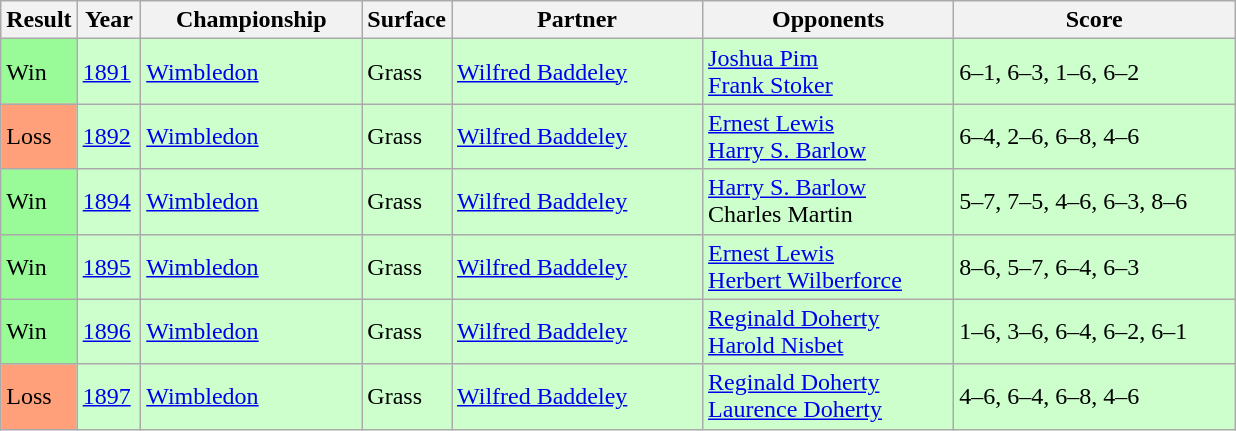<table class="sortable wikitable">
<tr>
<th style="width:40px">Result</th>
<th style="width:35px">Year</th>
<th style="width:140px">Championship</th>
<th style="width:50px">Surface</th>
<th style="width:160px">Partner</th>
<th style="width:160px">Opponents</th>
<th style="width:180px" class="unsortable">Score</th>
</tr>
<tr style="background:#ccffcc;">
<td style="background:#98fb98;">Win</td>
<td><a href='#'>1891</a></td>
<td><a href='#'>Wimbledon</a></td>
<td>Grass</td>
<td> <a href='#'>Wilfred Baddeley</a></td>
<td> <a href='#'>Joshua Pim</a> <br>  <a href='#'>Frank Stoker</a></td>
<td>6–1, 6–3, 1–6, 6–2</td>
</tr>
<tr style="background:#ccffcc;">
<td style="background:#ffa07a;">Loss</td>
<td><a href='#'>1892</a></td>
<td><a href='#'>Wimbledon</a></td>
<td>Grass</td>
<td> <a href='#'>Wilfred Baddeley</a></td>
<td> <a href='#'>Ernest Lewis</a> <br>  <a href='#'>Harry S. Barlow</a></td>
<td>6–4, 2–6, 6–8, 4–6</td>
</tr>
<tr style="background:#ccffcc;">
<td style="background:#98fb98;">Win</td>
<td><a href='#'>1894</a></td>
<td><a href='#'>Wimbledon</a></td>
<td>Grass</td>
<td> <a href='#'>Wilfred Baddeley</a></td>
<td> <a href='#'>Harry S. Barlow</a> <br>  Charles Martin</td>
<td>5–7, 7–5, 4–6, 6–3, 8–6</td>
</tr>
<tr style="background:#ccffcc;">
<td style="background:#98fb98;">Win</td>
<td><a href='#'>1895</a></td>
<td><a href='#'>Wimbledon</a></td>
<td>Grass</td>
<td> <a href='#'>Wilfred Baddeley</a></td>
<td> <a href='#'>Ernest Lewis</a> <br>  <a href='#'>Herbert Wilberforce</a></td>
<td>8–6, 5–7, 6–4, 6–3</td>
</tr>
<tr style="background:#ccffcc;">
<td style="background:#98fb98;">Win</td>
<td><a href='#'>1896</a></td>
<td><a href='#'>Wimbledon</a></td>
<td>Grass</td>
<td> <a href='#'>Wilfred Baddeley</a></td>
<td> <a href='#'>Reginald Doherty</a> <br>  <a href='#'>Harold Nisbet</a></td>
<td>1–6, 3–6, 6–4, 6–2, 6–1</td>
</tr>
<tr style="background:#ccffcc;">
<td style="background:#ffa07a;">Loss</td>
<td><a href='#'>1897</a></td>
<td><a href='#'>Wimbledon</a></td>
<td>Grass</td>
<td> <a href='#'>Wilfred Baddeley</a></td>
<td> <a href='#'>Reginald Doherty</a> <br>  <a href='#'>Laurence Doherty</a></td>
<td>4–6, 6–4, 6–8, 4–6</td>
</tr>
</table>
